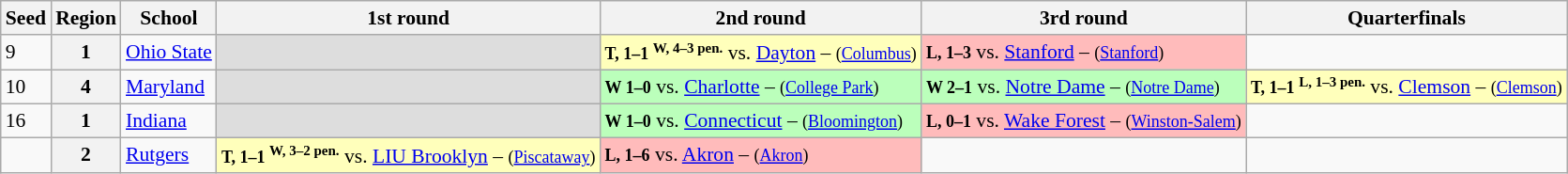<table class="sortable wikitable" style="white-space:nowrap; font-size:90%;">
<tr>
<th>Seed</th>
<th>Region</th>
<th>School</th>
<th>1st round</th>
<th>2nd round</th>
<th>3rd round</th>
<th>Quarterfinals</th>
</tr>
<tr>
<td>9</td>
<th>1</th>
<td><a href='#'>Ohio State</a></td>
<td bgcolor=#ddd></td>
<td style="background:#FFB;"><small><strong>T, 1–1 <sup>W, 4–3 pen.</sup></strong></small> vs. <a href='#'>Dayton</a> – <small>(<a href='#'>Columbus</a>)</small></td>
<td style="background:#FBB"><small><strong>L, 1–3</strong></small> vs. <a href='#'>Stanford</a> – <small>(<a href='#'>Stanford</a>)</small></td>
<td></td>
</tr>
<tr>
<td>10</td>
<th>4</th>
<td><a href='#'>Maryland</a></td>
<td bgcolor=#ddd></td>
<td style="background:#bfb;"><small><strong>W 1–0</strong></small> vs. <a href='#'>Charlotte</a> – <small>(<a href='#'>College Park</a>)</small></td>
<td style="background:#bfb;"><small><strong>W 2–1</strong></small> vs. <a href='#'>Notre Dame</a> – <small>(<a href='#'>Notre Dame</a>)</small></td>
<td style="background:#FFB;"><small><strong>T, 1–1 <sup>L, 1–3 pen.</sup></strong></small> vs. <a href='#'>Clemson</a> – <small>(<a href='#'>Clemson</a>)</small></td>
</tr>
<tr>
<td>16</td>
<th>1</th>
<td><a href='#'>Indiana</a></td>
<td bgcolor=#ddd></td>
<td style="background:#bfb;"><small><strong>W 1–0</strong></small> vs. <a href='#'>Connecticut</a> – <small>(<a href='#'>Bloomington</a>)</small></td>
<td style="background:#FBB"><small><strong>L, 0–1</strong></small> vs. <a href='#'>Wake Forest</a> – <small>(<a href='#'>Winston-Salem</a>)</small></td>
<td></td>
</tr>
<tr>
<td></td>
<th>2</th>
<td><a href='#'>Rutgers</a></td>
<td style="background:#FFB;"><small><strong>T, 1–1 <sup>W, 3–2 pen.</sup></strong></small> vs. <a href='#'>LIU Brooklyn</a> – <small>(<a href='#'>Piscataway</a>)</small></td>
<td style="background:#FBB"><small><strong>L, 1–6</strong></small> vs. <a href='#'>Akron</a> – <small>(<a href='#'>Akron</a>)</small></td>
<td></td>
<td></td>
</tr>
</table>
